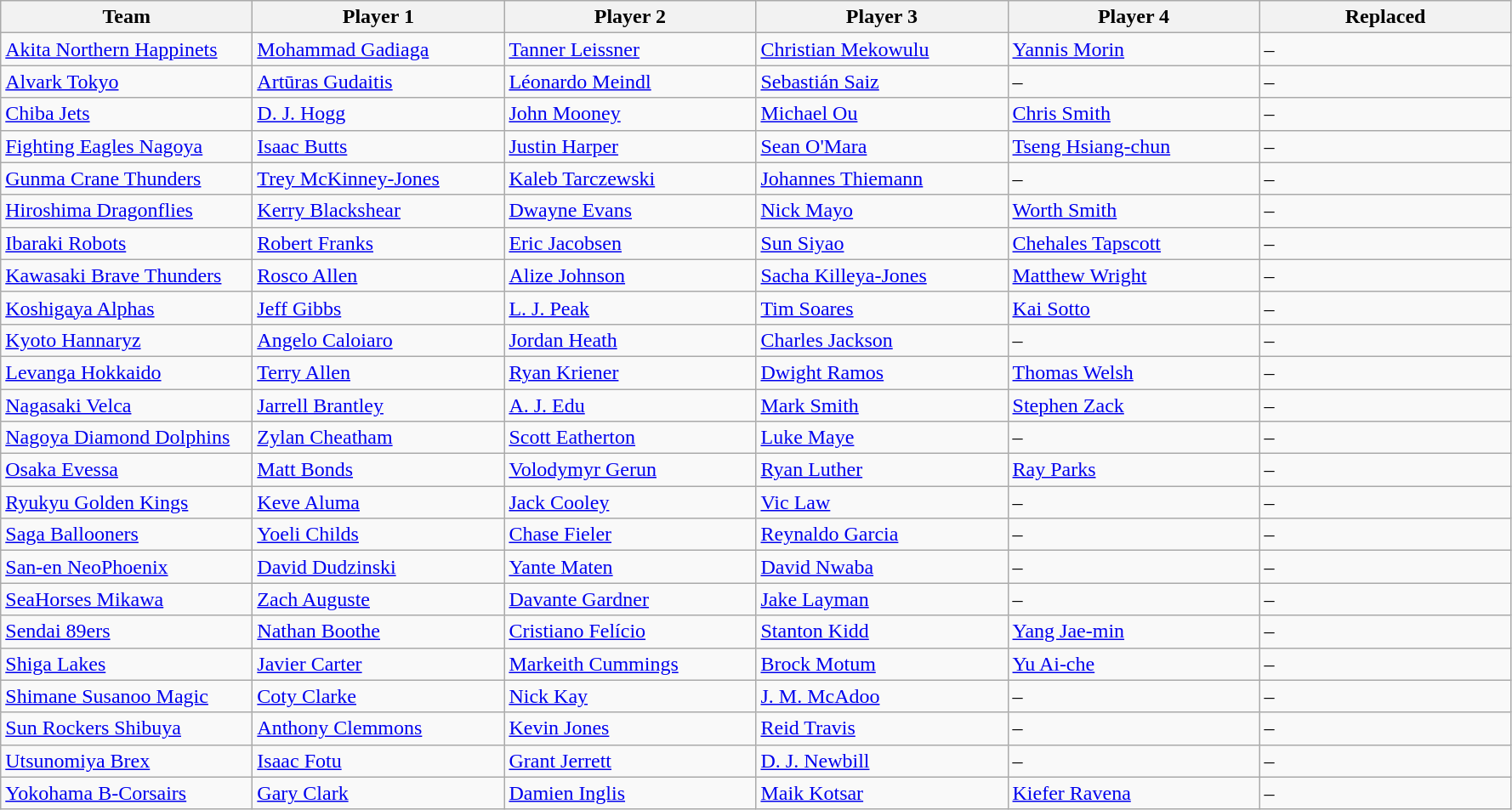<table class="wikitable">
<tr>
<th style="width:190px;"><strong>Team</strong></th>
<th style="width:190px;"><strong>Player 1</strong></th>
<th style="width:190px;"><strong>Player 2</strong></th>
<th style="width:190px;"><strong>Player 3</strong></th>
<th style="width:190px;"><strong>Player 4</strong></th>
<th style="width:190px;"><strong>Replaced</strong></th>
</tr>
<tr>
<td><a href='#'>Akita Northern Happinets</a></td>
<td> <a href='#'>Mohammad Gadiaga</a></td>
<td> <a href='#'>Tanner Leissner</a></td>
<td> <a href='#'>Christian Mekowulu</a></td>
<td> <a href='#'>Yannis Morin</a></td>
<td>–</td>
</tr>
<tr>
<td><a href='#'>Alvark Tokyo</a></td>
<td> <a href='#'>Artūras Gudaitis</a></td>
<td> <a href='#'>Léonardo Meindl</a></td>
<td> <a href='#'>Sebastián Saiz</a></td>
<td>–</td>
<td>–</td>
</tr>
<tr>
<td><a href='#'>Chiba Jets</a></td>
<td> <a href='#'>D. J. Hogg</a></td>
<td> <a href='#'>John Mooney</a></td>
<td> <a href='#'>Michael Ou</a></td>
<td> <a href='#'>Chris Smith</a></td>
<td>–</td>
</tr>
<tr>
<td><a href='#'>Fighting Eagles Nagoya</a></td>
<td> <a href='#'>Isaac Butts</a></td>
<td> <a href='#'>Justin Harper</a></td>
<td> <a href='#'>Sean O'Mara</a></td>
<td> <a href='#'>Tseng Hsiang-chun</a></td>
<td>–</td>
</tr>
<tr>
<td><a href='#'>Gunma Crane Thunders</a></td>
<td> <a href='#'>Trey McKinney-Jones</a></td>
<td> <a href='#'>Kaleb Tarczewski</a></td>
<td> <a href='#'>Johannes Thiemann</a></td>
<td>–</td>
<td>–</td>
</tr>
<tr>
<td><a href='#'>Hiroshima Dragonflies</a></td>
<td> <a href='#'>Kerry Blackshear</a></td>
<td> <a href='#'>Dwayne Evans</a></td>
<td> <a href='#'>Nick Mayo</a></td>
<td> <a href='#'>Worth Smith</a></td>
<td>–</td>
</tr>
<tr>
<td><a href='#'>Ibaraki Robots</a></td>
<td> <a href='#'>Robert Franks</a></td>
<td> <a href='#'>Eric Jacobsen</a></td>
<td> <a href='#'>Sun Siyao</a></td>
<td> <a href='#'>Chehales Tapscott</a></td>
<td>–</td>
</tr>
<tr>
<td><a href='#'>Kawasaki Brave Thunders</a></td>
<td> <a href='#'>Rosco Allen</a></td>
<td> <a href='#'>Alize Johnson</a></td>
<td> <a href='#'>Sacha Killeya-Jones</a></td>
<td> <a href='#'>Matthew Wright</a></td>
<td>–</td>
</tr>
<tr>
<td><a href='#'>Koshigaya Alphas</a></td>
<td> <a href='#'>Jeff Gibbs</a></td>
<td> <a href='#'>L. J. Peak</a></td>
<td> <a href='#'>Tim Soares</a></td>
<td> <a href='#'>Kai Sotto</a></td>
<td>–</td>
</tr>
<tr>
<td><a href='#'>Kyoto Hannaryz</a></td>
<td> <a href='#'>Angelo Caloiaro</a></td>
<td> <a href='#'>Jordan Heath</a></td>
<td> <a href='#'>Charles Jackson</a></td>
<td>–</td>
<td>–</td>
</tr>
<tr>
<td><a href='#'>Levanga Hokkaido</a></td>
<td> <a href='#'>Terry Allen</a></td>
<td> <a href='#'>Ryan Kriener</a></td>
<td> <a href='#'>Dwight Ramos</a></td>
<td> <a href='#'>Thomas Welsh</a></td>
<td>–</td>
</tr>
<tr>
<td><a href='#'>Nagasaki Velca</a></td>
<td> <a href='#'>Jarrell Brantley</a></td>
<td> <a href='#'>A. J. Edu</a></td>
<td> <a href='#'>Mark Smith</a></td>
<td> <a href='#'>Stephen Zack</a></td>
<td>–</td>
</tr>
<tr>
<td><a href='#'>Nagoya Diamond Dolphins</a></td>
<td> <a href='#'>Zylan Cheatham</a></td>
<td> <a href='#'>Scott Eatherton</a></td>
<td> <a href='#'>Luke Maye</a></td>
<td>–</td>
<td>–</td>
</tr>
<tr>
<td><a href='#'>Osaka Evessa</a></td>
<td> <a href='#'>Matt Bonds</a></td>
<td> <a href='#'>Volodymyr Gerun</a></td>
<td> <a href='#'>Ryan Luther</a></td>
<td> <a href='#'>Ray Parks</a></td>
<td>–</td>
</tr>
<tr>
<td><a href='#'>Ryukyu Golden Kings</a></td>
<td> <a href='#'>Keve Aluma</a></td>
<td> <a href='#'>Jack Cooley</a></td>
<td> <a href='#'>Vic Law</a></td>
<td>–</td>
<td>–</td>
</tr>
<tr>
<td><a href='#'>Saga Ballooners</a></td>
<td> <a href='#'>Yoeli Childs</a></td>
<td> <a href='#'>Chase Fieler</a></td>
<td> <a href='#'>Reynaldo Garcia</a></td>
<td>–</td>
<td>–</td>
</tr>
<tr>
<td><a href='#'>San-en NeoPhoenix</a></td>
<td> <a href='#'>David Dudzinski</a></td>
<td> <a href='#'>Yante Maten</a></td>
<td> <a href='#'>David Nwaba</a></td>
<td>–</td>
<td>–</td>
</tr>
<tr>
<td><a href='#'>SeaHorses Mikawa</a></td>
<td> <a href='#'>Zach Auguste</a></td>
<td> <a href='#'>Davante Gardner</a></td>
<td> <a href='#'>Jake Layman</a></td>
<td>–</td>
<td>–</td>
</tr>
<tr>
<td><a href='#'>Sendai 89ers</a></td>
<td> <a href='#'>Nathan Boothe</a></td>
<td> <a href='#'>Cristiano Felício</a></td>
<td> <a href='#'>Stanton Kidd</a></td>
<td> <a href='#'>Yang Jae-min</a></td>
<td>–</td>
</tr>
<tr>
<td><a href='#'>Shiga Lakes</a></td>
<td> <a href='#'>Javier Carter</a></td>
<td> <a href='#'>Markeith Cummings</a></td>
<td> <a href='#'>Brock Motum</a></td>
<td> <a href='#'>Yu Ai-che</a></td>
<td>–</td>
</tr>
<tr>
<td><a href='#'>Shimane Susanoo Magic</a></td>
<td> <a href='#'>Coty Clarke</a></td>
<td> <a href='#'>Nick Kay</a></td>
<td> <a href='#'>J. M. McAdoo</a></td>
<td>–</td>
<td>–</td>
</tr>
<tr>
<td><a href='#'>Sun Rockers Shibuya</a></td>
<td> <a href='#'>Anthony Clemmons</a></td>
<td> <a href='#'>Kevin Jones</a></td>
<td> <a href='#'>Reid Travis</a></td>
<td>–</td>
<td>–</td>
</tr>
<tr>
<td><a href='#'>Utsunomiya Brex</a></td>
<td> <a href='#'>Isaac Fotu</a></td>
<td> <a href='#'>Grant Jerrett</a></td>
<td> <a href='#'>D. J. Newbill</a></td>
<td>–</td>
<td>–</td>
</tr>
<tr>
<td><a href='#'>Yokohama B-Corsairs</a></td>
<td> <a href='#'>Gary Clark</a></td>
<td> <a href='#'>Damien Inglis</a></td>
<td> <a href='#'>Maik Kotsar</a></td>
<td> <a href='#'>Kiefer Ravena</a></td>
<td>–</td>
</tr>
</table>
